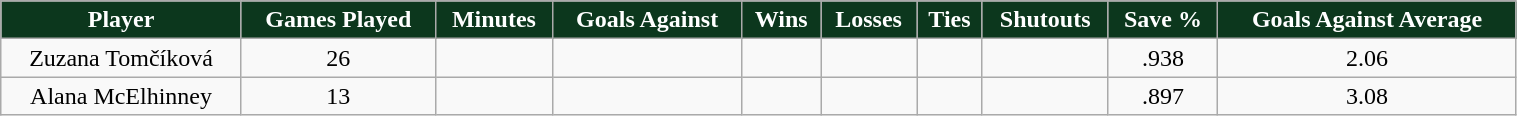<table class="wikitable" width="80%">
<tr align="center"  style="background:#0C371D;color:#FFFFFF;">
<td><strong>Player</strong></td>
<td><strong>Games Played</strong></td>
<td><strong>Minutes</strong></td>
<td><strong>Goals Against</strong></td>
<td><strong>Wins</strong></td>
<td><strong>Losses</strong></td>
<td><strong>Ties</strong></td>
<td><strong>Shutouts</strong></td>
<td><strong>Save %</strong></td>
<td><strong>Goals Against Average</strong></td>
</tr>
<tr align="center" bgcolor="">
<td>Zuzana Tomčíková</td>
<td>26</td>
<td></td>
<td></td>
<td></td>
<td></td>
<td></td>
<td></td>
<td>.938</td>
<td>2.06</td>
</tr>
<tr align="center" bgcolor="">
<td>Alana McElhinney</td>
<td>13</td>
<td></td>
<td></td>
<td></td>
<td></td>
<td></td>
<td></td>
<td>.897</td>
<td>3.08</td>
</tr>
</table>
